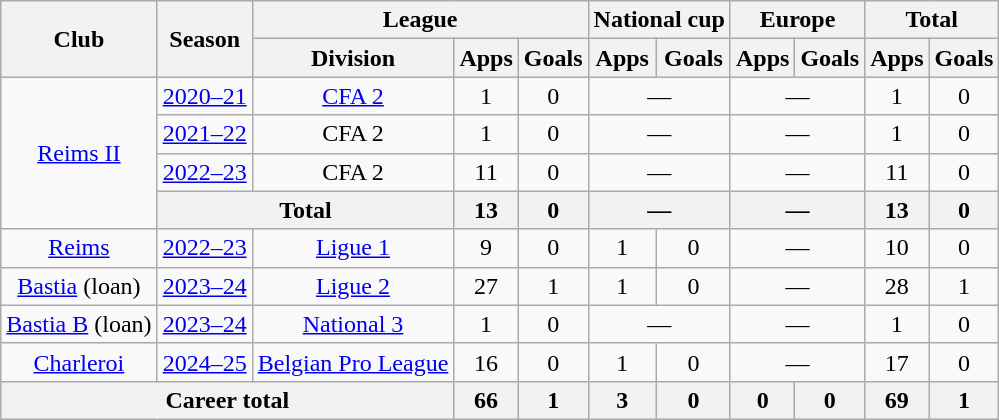<table class="wikitable" style="text-align:center">
<tr>
<th rowspan="2">Club</th>
<th rowspan="2">Season</th>
<th colspan="3">League</th>
<th colspan="2">National cup</th>
<th colspan="2">Europe</th>
<th colspan="2">Total</th>
</tr>
<tr>
<th>Division</th>
<th>Apps</th>
<th>Goals</th>
<th>Apps</th>
<th>Goals</th>
<th>Apps</th>
<th>Goals</th>
<th>Apps</th>
<th>Goals</th>
</tr>
<tr>
<td rowspan="4"><a href='#'>Reims II</a></td>
<td><a href='#'>2020–21</a></td>
<td><a href='#'>CFA 2</a></td>
<td>1</td>
<td>0</td>
<td colspan="2">—</td>
<td colspan="2">—</td>
<td>1</td>
<td>0</td>
</tr>
<tr>
<td><a href='#'>2021–22</a></td>
<td>CFA 2</td>
<td>1</td>
<td>0</td>
<td colspan="2">—</td>
<td colspan="2">—</td>
<td>1</td>
<td>0</td>
</tr>
<tr>
<td><a href='#'>2022–23</a></td>
<td>CFA 2</td>
<td>11</td>
<td>0</td>
<td colspan="2">—</td>
<td colspan="2">—</td>
<td>11</td>
<td>0</td>
</tr>
<tr>
<th colspan="2">Total</th>
<th>13</th>
<th>0</th>
<th colspan="2">—</th>
<th colspan="2">—</th>
<th>13</th>
<th>0</th>
</tr>
<tr>
<td><a href='#'>Reims</a></td>
<td><a href='#'>2022–23</a></td>
<td><a href='#'>Ligue 1</a></td>
<td>9</td>
<td>0</td>
<td>1</td>
<td>0</td>
<td colspan="2">—</td>
<td>10</td>
<td>0</td>
</tr>
<tr>
<td><a href='#'>Bastia</a> (loan)</td>
<td><a href='#'>2023–24</a></td>
<td><a href='#'>Ligue 2</a></td>
<td>27</td>
<td>1</td>
<td>1</td>
<td>0</td>
<td colspan="2">—</td>
<td>28</td>
<td>1</td>
</tr>
<tr>
<td><a href='#'>Bastia B</a> (loan)</td>
<td><a href='#'>2023–24</a></td>
<td><a href='#'>National 3</a></td>
<td>1</td>
<td>0</td>
<td colspan="2">—</td>
<td colspan="2">—</td>
<td>1</td>
<td>0</td>
</tr>
<tr>
<td><a href='#'>Charleroi</a></td>
<td><a href='#'>2024–25</a></td>
<td><a href='#'>Belgian Pro League</a></td>
<td>16</td>
<td>0</td>
<td>1</td>
<td>0</td>
<td colspan="2">—</td>
<td>17</td>
<td>0</td>
</tr>
<tr>
<th colspan="3">Career total</th>
<th>66</th>
<th>1</th>
<th>3</th>
<th>0</th>
<th>0</th>
<th>0</th>
<th>69</th>
<th>1</th>
</tr>
</table>
